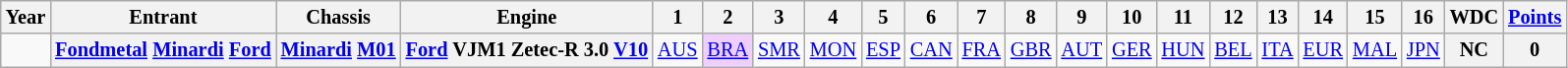<table class="wikitable" style="text-align:center; font-size:85%">
<tr>
<th>Year</th>
<th>Entrant</th>
<th>Chassis</th>
<th>Engine</th>
<th>1</th>
<th>2</th>
<th>3</th>
<th>4</th>
<th>5</th>
<th>6</th>
<th>7</th>
<th>8</th>
<th>9</th>
<th>10</th>
<th>11</th>
<th>12</th>
<th>13</th>
<th>14</th>
<th>15</th>
<th>16</th>
<th>WDC</th>
<th><a href='#'>Points</a></th>
</tr>
<tr>
<td></td>
<th nowrap><a href='#'>Fondmetal</a> <a href='#'>Minardi</a> <a href='#'>Ford</a></th>
<th nowrap><a href='#'>Minardi</a> <a href='#'>M01</a></th>
<th nowrap><a href='#'>Ford</a> VJM1 Zetec-R 3.0 <a href='#'>V10</a></th>
<td><a href='#'>AUS</a></td>
<td style="background:#EFCFFF;"><a href='#'>BRA</a><br></td>
<td><a href='#'>SMR</a></td>
<td><a href='#'>MON</a></td>
<td><a href='#'>ESP</a></td>
<td><a href='#'>CAN</a></td>
<td><a href='#'>FRA</a></td>
<td><a href='#'>GBR</a></td>
<td><a href='#'>AUT</a></td>
<td><a href='#'>GER</a></td>
<td><a href='#'>HUN</a></td>
<td><a href='#'>BEL</a></td>
<td><a href='#'>ITA</a></td>
<td><a href='#'>EUR</a></td>
<td><a href='#'>MAL</a></td>
<td><a href='#'>JPN</a></td>
<th>NC</th>
<th>0</th>
</tr>
</table>
